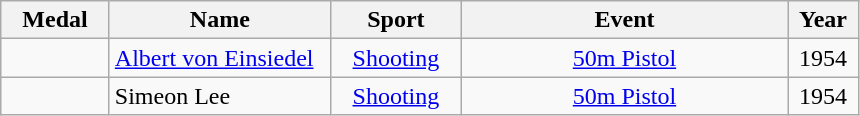<table class="wikitable"  style="font-size:100%;  text-align:center;">
<tr>
<th width="65">Medal</th>
<th width="140">Name</th>
<th width="80">Sport</th>
<th width="210">Event</th>
<th width="40">Year</th>
</tr>
<tr>
<td></td>
<td align=left><a href='#'>Albert von Einsiedel</a></td>
<td><a href='#'>Shooting</a></td>
<td><a href='#'>50m Pistol</a></td>
<td>1954</td>
</tr>
<tr>
<td></td>
<td align=left>Simeon Lee</td>
<td><a href='#'>Shooting</a></td>
<td><a href='#'>50m Pistol</a></td>
<td>1954</td>
</tr>
</table>
